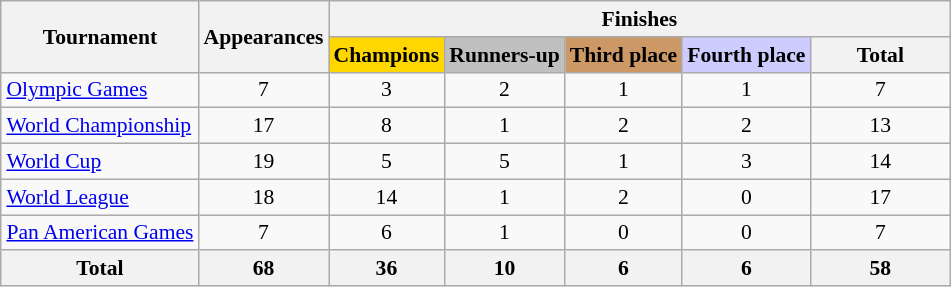<table class="wikitable" style="text-align: center; font-size: 90%; margin-left: 1em;">
<tr>
<th rowspan="2">Tournament</th>
<th rowspan="2">Appearances</th>
<th colspan="5">Finishes</th>
</tr>
<tr>
<th style="background-color: gold;">Champions</th>
<th style="background-color: silver;">Runners-up</th>
<th style="background-color: #cc9966;">Third place</th>
<th style="background-color: #ccccff;">Fourth place</th>
<th style="width: 6em;">Total</th>
</tr>
<tr>
<td style="text-align:left;"><a href='#'>Olympic Games</a></td>
<td>7</td>
<td>3</td>
<td>2</td>
<td>1</td>
<td>1</td>
<td>7</td>
</tr>
<tr>
<td style="text-align:left;"><a href='#'>World Championship</a></td>
<td>17</td>
<td>8</td>
<td>1</td>
<td>2</td>
<td>2</td>
<td>13</td>
</tr>
<tr>
<td style="text-align:left;"><a href='#'>World Cup</a></td>
<td>19</td>
<td>5</td>
<td>5</td>
<td>1</td>
<td>3</td>
<td>14</td>
</tr>
<tr>
<td style="text-align:left;"><a href='#'>World League</a></td>
<td>18</td>
<td>14</td>
<td>1</td>
<td>2</td>
<td>0</td>
<td>17</td>
</tr>
<tr>
<td style="text-align:left;"><a href='#'>Pan American Games</a></td>
<td>7</td>
<td>6</td>
<td>1</td>
<td>0</td>
<td>0</td>
<td>7</td>
</tr>
<tr>
<th>Total</th>
<th>68</th>
<th>36</th>
<th>10</th>
<th>6</th>
<th>6</th>
<th>58</th>
</tr>
</table>
